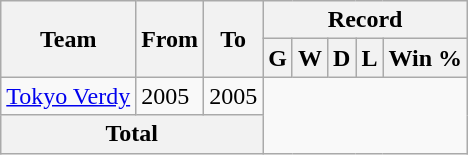<table class="wikitable" style="text-align: center">
<tr>
<th rowspan="2">Team</th>
<th rowspan="2">From</th>
<th rowspan="2">To</th>
<th colspan="5">Record</th>
</tr>
<tr>
<th>G</th>
<th>W</th>
<th>D</th>
<th>L</th>
<th>Win %</th>
</tr>
<tr>
<td align="left"><a href='#'>Tokyo Verdy</a></td>
<td align="left">2005</td>
<td align="left">2005<br></td>
</tr>
<tr>
<th colspan="3">Total<br></th>
</tr>
</table>
